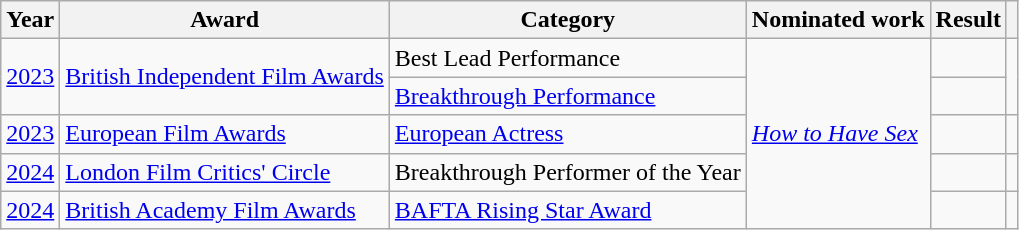<table class="wikitable sortable plainrowheaders">
<tr>
<th scope="col">Year</th>
<th scope="col">Award</th>
<th scope="col">Category</th>
<th scope="col">Nominated work</th>
<th scope="col">Result</th>
<th scope="col" class="unsortable"></th>
</tr>
<tr>
<td rowspan="2"><a href='#'>2023</a></td>
<td rowspan="2"><a href='#'>British Independent Film Awards</a></td>
<td>Best Lead Performance</td>
<td rowspan="5"><em><a href='#'>How to Have Sex</a></em></td>
<td></td>
<td align="center" rowspan="2"></td>
</tr>
<tr>
<td><a href='#'>Breakthrough Performance</a></td>
<td></td>
</tr>
<tr>
<td><a href='#'>2023</a></td>
<td><a href='#'>European Film Awards</a></td>
<td><a href='#'>European Actress</a></td>
<td></td>
<td align="center"></td>
</tr>
<tr>
<td><a href='#'>2024</a></td>
<td><a href='#'>London Film Critics' Circle</a></td>
<td>Breakthrough Performer of the Year</td>
<td></td>
<td align="center"></td>
</tr>
<tr>
<td><a href='#'>2024</a></td>
<td><a href='#'>British Academy Film Awards</a></td>
<td><a href='#'>BAFTA Rising Star Award</a></td>
<td></td>
<td align="center"></td>
</tr>
</table>
